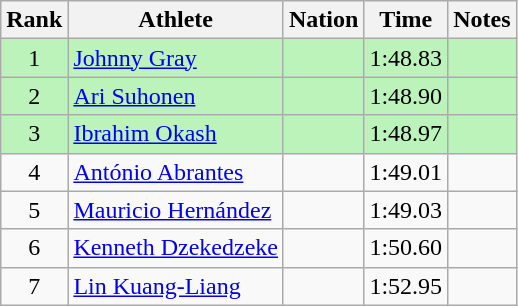<table class="wikitable sortable" style="text-align:center">
<tr>
<th>Rank</th>
<th>Athlete</th>
<th>Nation</th>
<th>Time</th>
<th>Notes</th>
</tr>
<tr style="background:#bbf3bb;">
<td>1</td>
<td align=left><a href='#'>Johnny Gray</a></td>
<td align=left></td>
<td>1:48.83</td>
<td></td>
</tr>
<tr style="background:#bbf3bb;">
<td>2</td>
<td align=left><a href='#'>Ari Suhonen</a></td>
<td align=left></td>
<td>1:48.90</td>
<td></td>
</tr>
<tr style="background:#bbf3bb;">
<td>3</td>
<td align=left><a href='#'>Ibrahim Okash</a></td>
<td align=left></td>
<td>1:48.97</td>
<td></td>
</tr>
<tr>
<td>4</td>
<td align=left><a href='#'>António Abrantes</a></td>
<td align=left></td>
<td>1:49.01</td>
<td></td>
</tr>
<tr>
<td>5</td>
<td align=left><a href='#'>Mauricio Hernández</a></td>
<td align=left></td>
<td>1:49.03</td>
<td></td>
</tr>
<tr>
<td>6</td>
<td align=left><a href='#'>Kenneth Dzekedzeke</a></td>
<td align=left></td>
<td>1:50.60</td>
<td></td>
</tr>
<tr>
<td>7</td>
<td align=left><a href='#'>Lin Kuang-Liang</a></td>
<td align=left></td>
<td>1:52.95</td>
<td></td>
</tr>
</table>
